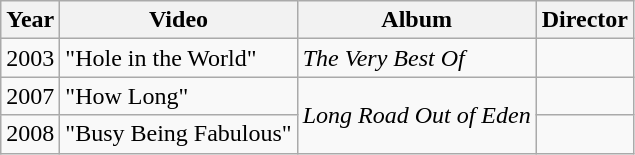<table class="wikitable plainrowheaders">
<tr>
<th>Year</th>
<th>Video</th>
<th>Album</th>
<th>Director</th>
</tr>
<tr>
<td>2003</td>
<td>"Hole in the World"</td>
<td><em>The Very Best Of</em></td>
<td></td>
</tr>
<tr>
<td>2007</td>
<td>"How Long"</td>
<td rowspan="2"><em>Long Road Out of Eden</em></td>
<td></td>
</tr>
<tr>
<td>2008</td>
<td>"Busy Being Fabulous"</td>
<td></td>
</tr>
</table>
